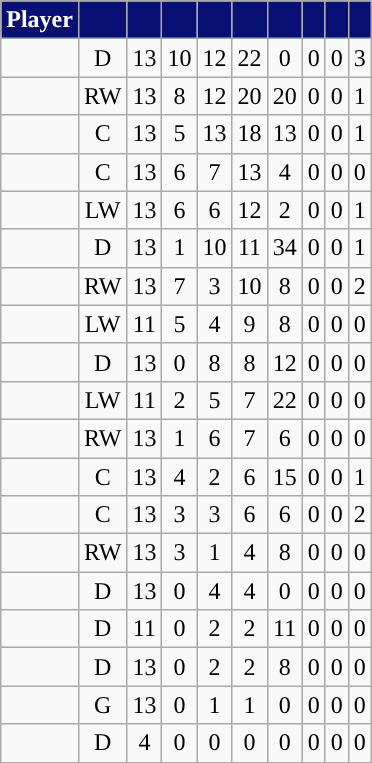<table class="wikitable sortable">
<tr align=center>
<th style="color:white; background:#081073; ">Player</th>
<th style="color:white; background:#081073; "></th>
<th style="color:white; background:#081073; "></th>
<th style="color:white;background:#081073; "></th>
<th style="color:white;background:#081073; "></th>
<th style="color:white;background:#081073; "></th>
<th style="color:white;background:#081073; "></th>
<th style="color:white;background:#081073; "></th>
<th style="color:white;background:#081073; "></th>
<th style="color:white;background:#081073; "></th>
</tr>
<tr align="center">
<td align="right"></td>
<td>D</td>
<td>13</td>
<td>10</td>
<td>12</td>
<td>22</td>
<td>0</td>
<td>0</td>
<td>0</td>
<td>3</td>
</tr>
<tr align="center">
<td align="right"></td>
<td>RW</td>
<td>13</td>
<td>8</td>
<td>12</td>
<td>20</td>
<td>20</td>
<td>0</td>
<td>0</td>
<td>1</td>
</tr>
<tr align="center">
<td align="right"></td>
<td>C</td>
<td>13</td>
<td>5</td>
<td>13</td>
<td>18</td>
<td>13</td>
<td>0</td>
<td>0</td>
<td>1</td>
</tr>
<tr align="center">
<td align="right"></td>
<td>C</td>
<td>13</td>
<td>6</td>
<td>7</td>
<td>13</td>
<td>4</td>
<td>0</td>
<td>0</td>
<td>0</td>
</tr>
<tr align="center">
<td align="right"></td>
<td>LW</td>
<td>13</td>
<td>6</td>
<td>6</td>
<td>12</td>
<td>2</td>
<td>0</td>
<td>0</td>
<td>1</td>
</tr>
<tr align="center">
<td align="right"></td>
<td>D</td>
<td>13</td>
<td>1</td>
<td>10</td>
<td>11</td>
<td>34</td>
<td>0</td>
<td>0</td>
<td>1</td>
</tr>
<tr align="center">
<td align="right"></td>
<td>RW</td>
<td>13</td>
<td>7</td>
<td>3</td>
<td>10</td>
<td>8</td>
<td>0</td>
<td>0</td>
<td>2</td>
</tr>
<tr align="center">
<td align="right"></td>
<td>LW</td>
<td>11</td>
<td>5</td>
<td>4</td>
<td>9</td>
<td>8</td>
<td>0</td>
<td>0</td>
<td>0</td>
</tr>
<tr align="center">
<td align="right"></td>
<td>D</td>
<td>13</td>
<td>0</td>
<td>8</td>
<td>8</td>
<td>12</td>
<td>0</td>
<td>0</td>
<td>0</td>
</tr>
<tr align="center">
<td align="right"></td>
<td>LW</td>
<td>11</td>
<td>2</td>
<td>5</td>
<td>7</td>
<td>22</td>
<td>0</td>
<td>0</td>
<td>0</td>
</tr>
<tr align="center">
<td align="right"></td>
<td>RW</td>
<td>13</td>
<td>1</td>
<td>6</td>
<td>7</td>
<td>6</td>
<td>0</td>
<td>0</td>
<td>0</td>
</tr>
<tr align="center">
<td align="right"></td>
<td>C</td>
<td>13</td>
<td>4</td>
<td>2</td>
<td>6</td>
<td>15</td>
<td>0</td>
<td>0</td>
<td>1</td>
</tr>
<tr align="center">
<td align="right"></td>
<td>C</td>
<td>13</td>
<td>3</td>
<td>3</td>
<td>6</td>
<td>6</td>
<td>0</td>
<td>0</td>
<td>2</td>
</tr>
<tr align="center">
<td align="right"></td>
<td>RW</td>
<td>13</td>
<td>3</td>
<td>1</td>
<td>4</td>
<td>8</td>
<td>0</td>
<td>0</td>
<td>0</td>
</tr>
<tr align="center">
<td align="right"></td>
<td>D</td>
<td>13</td>
<td>0</td>
<td>4</td>
<td>4</td>
<td>0</td>
<td>0</td>
<td>0</td>
<td>0</td>
</tr>
<tr align="center">
<td align="right"></td>
<td>D</td>
<td>11</td>
<td>0</td>
<td>2</td>
<td>2</td>
<td>11</td>
<td>0</td>
<td>0</td>
<td>0</td>
</tr>
<tr align="center">
<td align="right"></td>
<td>D</td>
<td>13</td>
<td>0</td>
<td>2</td>
<td>2</td>
<td>8</td>
<td>0</td>
<td>0</td>
<td>0</td>
</tr>
<tr align="center">
<td align="right"></td>
<td>G</td>
<td>13</td>
<td>0</td>
<td>1</td>
<td>1</td>
<td>0</td>
<td>0</td>
<td>0</td>
<td>0</td>
</tr>
<tr align="center">
<td align="right"></td>
<td>D</td>
<td>4</td>
<td>0</td>
<td>0</td>
<td>0</td>
<td>0</td>
<td>0</td>
<td>0</td>
<td>0</td>
</tr>
</table>
